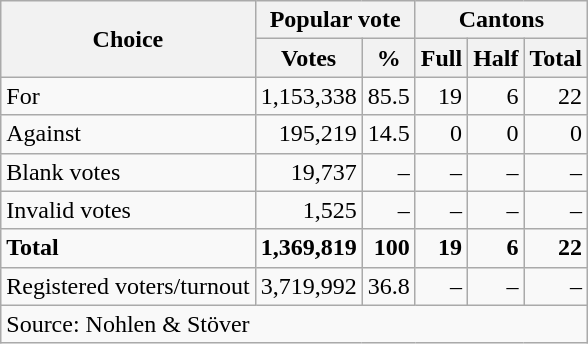<table class=wikitable style=text-align:right>
<tr>
<th rowspan=2>Choice</th>
<th colspan=2>Popular vote</th>
<th colspan=3>Cantons</th>
</tr>
<tr>
<th>Votes</th>
<th>%</th>
<th>Full</th>
<th>Half</th>
<th>Total</th>
</tr>
<tr>
<td align=left>For</td>
<td>1,153,338</td>
<td>85.5</td>
<td>19</td>
<td>6</td>
<td>22</td>
</tr>
<tr>
<td align=left>Against</td>
<td>195,219</td>
<td>14.5</td>
<td>0</td>
<td>0</td>
<td>0</td>
</tr>
<tr>
<td align=left>Blank votes</td>
<td>19,737</td>
<td>–</td>
<td>–</td>
<td>–</td>
<td>–</td>
</tr>
<tr>
<td align=left>Invalid votes</td>
<td>1,525</td>
<td>–</td>
<td>–</td>
<td>–</td>
<td>–</td>
</tr>
<tr>
<td align=left><strong>Total</strong></td>
<td><strong>1,369,819</strong></td>
<td><strong>100</strong></td>
<td><strong>19</strong></td>
<td><strong>6</strong></td>
<td><strong>22</strong></td>
</tr>
<tr>
<td align=left>Registered voters/turnout</td>
<td>3,719,992</td>
<td>36.8</td>
<td>–</td>
<td>–</td>
<td>–</td>
</tr>
<tr>
<td align=left colspan=11>Source: Nohlen & Stöver</td>
</tr>
</table>
